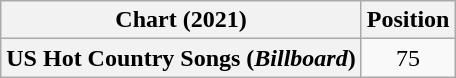<table class="wikitable plainrowheaders" style="text-align:center">
<tr>
<th>Chart (2021)</th>
<th>Position</th>
</tr>
<tr>
<th scope="row">US Hot Country Songs (<em>Billboard</em>)</th>
<td>75</td>
</tr>
</table>
